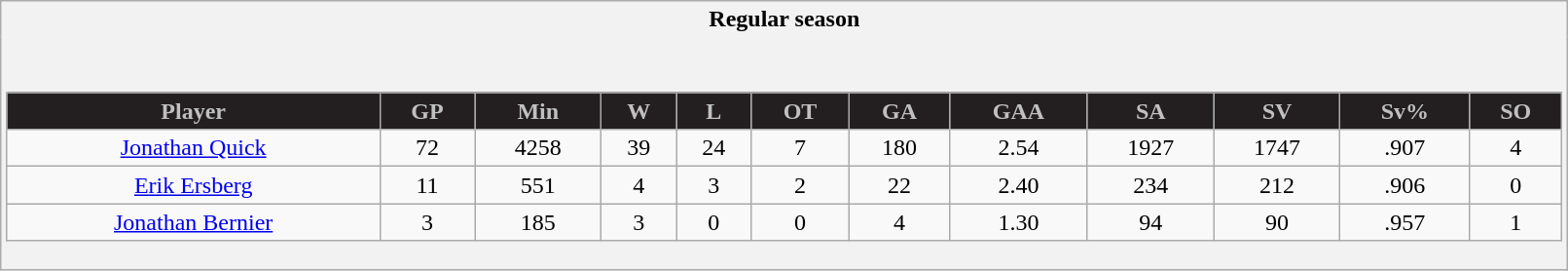<table class="wikitable" style="border: 1px solid #aaa;" width="85%">
<tr>
<th style="border: 0;">Regular season</th>
</tr>
<tr>
<td style="background: #f2f2f2; border: 0; text-align: center;"><br><table class="wikitable sortable" width="100%">
<tr align="center"  bgcolor="#dddddd">
<th style="background:#231F20; color:silver">Player</th>
<th style="background:#231F20; color:silver">GP</th>
<th style="background:#231F20; color:silver">Min</th>
<th style="background:#231F20; color:silver">W</th>
<th style="background:#231F20; color:silver">L</th>
<th style="background:#231F20; color:silver">OT</th>
<th style="background:#231F20; color:silver">GA</th>
<th style="background:#231F20; color:silver">GAA</th>
<th style="background:#231F20; color:silver">SA</th>
<th style="background:#231F20; color:silver">SV</th>
<th style="background:#231F20; color:silver">Sv%</th>
<th style="background:#231F20; color:silver">SO</th>
</tr>
<tr align=center>
<td><a href='#'>Jonathan Quick</a></td>
<td>72</td>
<td>4258</td>
<td>39</td>
<td>24</td>
<td>7</td>
<td>180</td>
<td>2.54</td>
<td>1927</td>
<td>1747</td>
<td>.907</td>
<td>4</td>
</tr>
<tr>
<td><a href='#'>Erik Ersberg</a></td>
<td>11</td>
<td>551</td>
<td>4</td>
<td>3</td>
<td>2</td>
<td>22</td>
<td>2.40</td>
<td>234</td>
<td>212</td>
<td>.906</td>
<td>0</td>
</tr>
<tr>
<td><a href='#'>Jonathan Bernier</a></td>
<td>3</td>
<td>185</td>
<td>3</td>
<td>0</td>
<td>0</td>
<td>4</td>
<td>1.30</td>
<td>94</td>
<td>90</td>
<td>.957</td>
<td>1</td>
</tr>
</table>
</td>
</tr>
</table>
